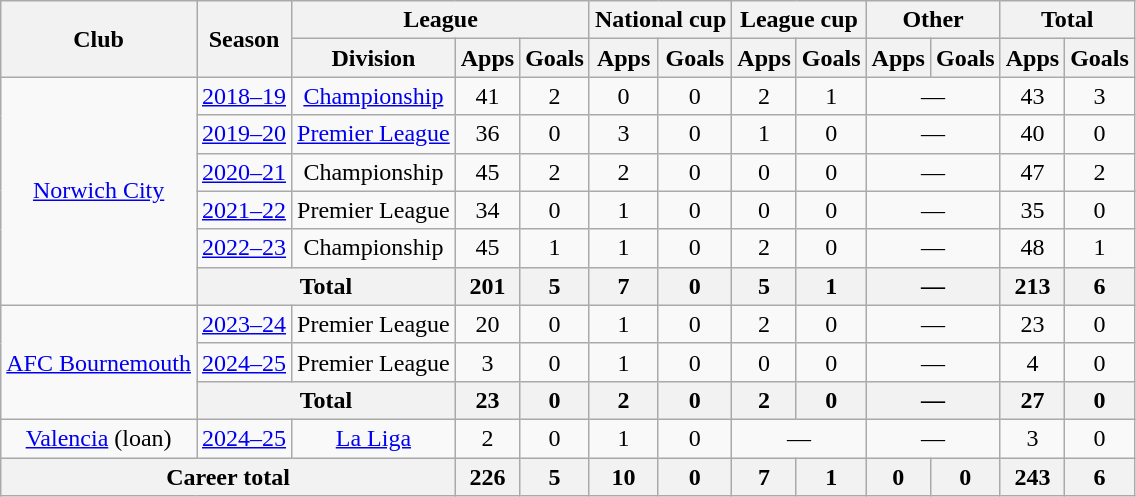<table class="wikitable" style="text-align: center;">
<tr>
<th rowspan="2">Club</th>
<th rowspan="2">Season</th>
<th colspan="3">League</th>
<th colspan="2">National cup</th>
<th colspan="2">League cup</th>
<th colspan="2">Other</th>
<th colspan="2">Total</th>
</tr>
<tr>
<th>Division</th>
<th>Apps</th>
<th>Goals</th>
<th>Apps</th>
<th>Goals</th>
<th>Apps</th>
<th>Goals</th>
<th>Apps</th>
<th>Goals</th>
<th>Apps</th>
<th>Goals</th>
</tr>
<tr>
<td rowspan="6"><a href='#'>Norwich City</a></td>
<td><a href='#'>2018–19</a></td>
<td><a href='#'>Championship</a></td>
<td>41</td>
<td>2</td>
<td>0</td>
<td>0</td>
<td>2</td>
<td>1</td>
<td colspan="2">—</td>
<td>43</td>
<td>3</td>
</tr>
<tr>
<td><a href='#'>2019–20</a></td>
<td><a href='#'>Premier League</a></td>
<td>36</td>
<td>0</td>
<td>3</td>
<td>0</td>
<td>1</td>
<td>0</td>
<td colspan="2">—</td>
<td>40</td>
<td>0</td>
</tr>
<tr>
<td><a href='#'>2020–21</a></td>
<td>Championship</td>
<td>45</td>
<td>2</td>
<td>2</td>
<td>0</td>
<td>0</td>
<td>0</td>
<td colspan="2">—</td>
<td>47</td>
<td>2</td>
</tr>
<tr>
<td><a href='#'>2021–22</a></td>
<td>Premier League</td>
<td>34</td>
<td>0</td>
<td>1</td>
<td>0</td>
<td>0</td>
<td>0</td>
<td colspan="2">—</td>
<td>35</td>
<td>0</td>
</tr>
<tr>
<td><a href='#'>2022–23</a></td>
<td>Championship</td>
<td>45</td>
<td>1</td>
<td>1</td>
<td>0</td>
<td>2</td>
<td>0</td>
<td colspan="2">—</td>
<td>48</td>
<td>1</td>
</tr>
<tr>
<th colspan="2">Total</th>
<th>201</th>
<th>5</th>
<th>7</th>
<th>0</th>
<th>5</th>
<th>1</th>
<th colspan="2">—</th>
<th>213</th>
<th>6</th>
</tr>
<tr>
<td rowspan="3"><a href='#'>AFC Bournemouth</a></td>
<td><a href='#'>2023–24</a></td>
<td>Premier League</td>
<td>20</td>
<td>0</td>
<td>1</td>
<td>0</td>
<td>2</td>
<td>0</td>
<td colspan="2">—</td>
<td>23</td>
<td>0</td>
</tr>
<tr>
<td><a href='#'>2024–25</a></td>
<td>Premier League</td>
<td>3</td>
<td>0</td>
<td>1</td>
<td>0</td>
<td>0</td>
<td>0</td>
<td colspan="2">—</td>
<td>4</td>
<td>0</td>
</tr>
<tr>
<th colspan="2">Total</th>
<th>23</th>
<th>0</th>
<th>2</th>
<th>0</th>
<th>2</th>
<th>0</th>
<th colspan="2">—</th>
<th>27</th>
<th>0</th>
</tr>
<tr>
<td><a href='#'>Valencia</a> (loan)</td>
<td><a href='#'>2024–25</a></td>
<td><a href='#'>La Liga</a></td>
<td>2</td>
<td>0</td>
<td>1</td>
<td>0</td>
<td colspan="2">—</td>
<td colspan="2">—</td>
<td>3</td>
<td>0</td>
</tr>
<tr>
<th colspan="3">Career total</th>
<th>226</th>
<th>5</th>
<th>10</th>
<th>0</th>
<th>7</th>
<th>1</th>
<th>0</th>
<th>0</th>
<th>243</th>
<th>6</th>
</tr>
</table>
